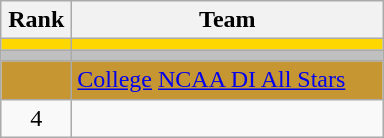<table class="wikitable" style="text-align:center;">
<tr>
<th width=40>Rank</th>
<th width=200>Team</th>
</tr>
<tr bgcolor="gold">
<td></td>
<td style="text-align:left;"></td>
</tr>
<tr bgcolor="silver">
<td></td>
<td style="text-align:left;"></td>
</tr>
<tr bgcolor="#C69633">
<td></td>
<td style="text-align:left;"> <a href='#'>College</a> <a href='#'>NCAA DI All Stars</a></td>
</tr>
<tr>
<td>4</td>
<td style="text-align:left;"></td>
</tr>
</table>
